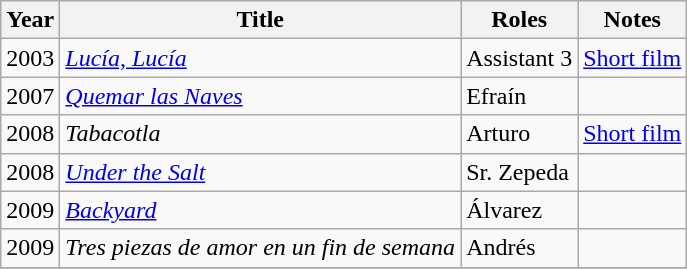<table class="wikitable sortable">
<tr>
<th>Year</th>
<th>Title</th>
<th>Roles</th>
<th>Notes</th>
</tr>
<tr>
<td>2003</td>
<td><em><a href='#'>Lucía, Lucía</a></em></td>
<td>Assistant 3</td>
<td><a href='#'>Short film</a></td>
</tr>
<tr>
<td>2007</td>
<td><em><a href='#'>Quemar las Naves</a></em></td>
<td>Efraín</td>
<td></td>
</tr>
<tr>
<td>2008</td>
<td><em>Tabacotla</em></td>
<td>Arturo</td>
<td><a href='#'>Short film</a></td>
</tr>
<tr>
<td>2008</td>
<td><em><a href='#'>Under the Salt</a></em></td>
<td>Sr. Zepeda</td>
<td></td>
</tr>
<tr>
<td>2009</td>
<td><em><a href='#'>Backyard</a></em></td>
<td>Álvarez</td>
<td></td>
</tr>
<tr>
<td>2009</td>
<td><em>Tres piezas de amor en un fin de semana </em></td>
<td>Andrés</td>
<td></td>
</tr>
<tr>
</tr>
</table>
